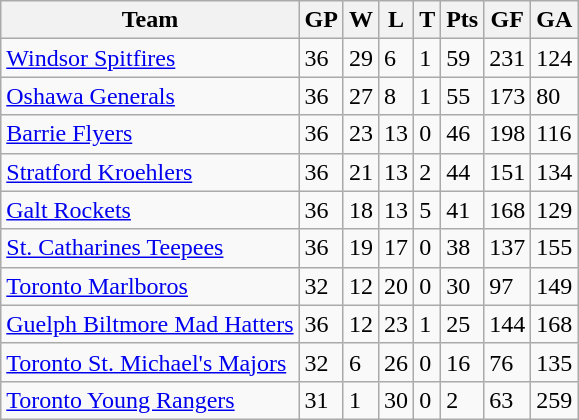<table class="wikitable">
<tr>
<th>Team</th>
<th>GP</th>
<th>W</th>
<th>L</th>
<th>T</th>
<th>Pts</th>
<th>GF</th>
<th>GA</th>
</tr>
<tr>
<td><a href='#'>Windsor Spitfires</a></td>
<td>36</td>
<td>29</td>
<td>6</td>
<td>1</td>
<td>59</td>
<td>231</td>
<td>124</td>
</tr>
<tr>
<td><a href='#'>Oshawa Generals</a></td>
<td>36</td>
<td>27</td>
<td>8</td>
<td>1</td>
<td>55</td>
<td>173</td>
<td>80</td>
</tr>
<tr>
<td><a href='#'>Barrie Flyers</a></td>
<td>36</td>
<td>23</td>
<td>13</td>
<td>0</td>
<td>46</td>
<td>198</td>
<td>116</td>
</tr>
<tr>
<td><a href='#'>Stratford Kroehlers</a></td>
<td>36</td>
<td>21</td>
<td>13</td>
<td>2</td>
<td>44</td>
<td>151</td>
<td>134</td>
</tr>
<tr>
<td><a href='#'>Galt Rockets</a></td>
<td>36</td>
<td>18</td>
<td>13</td>
<td>5</td>
<td>41</td>
<td>168</td>
<td>129</td>
</tr>
<tr>
<td><a href='#'>St. Catharines Teepees</a></td>
<td>36</td>
<td>19</td>
<td>17</td>
<td>0</td>
<td>38</td>
<td>137</td>
<td>155</td>
</tr>
<tr>
<td><a href='#'>Toronto Marlboros</a></td>
<td>32</td>
<td>12</td>
<td>20</td>
<td>0</td>
<td>30</td>
<td>97</td>
<td>149</td>
</tr>
<tr>
<td><a href='#'>Guelph Biltmore Mad Hatters</a></td>
<td>36</td>
<td>12</td>
<td>23</td>
<td>1</td>
<td>25</td>
<td>144</td>
<td>168</td>
</tr>
<tr>
<td><a href='#'>Toronto St. Michael's Majors</a></td>
<td>32</td>
<td>6</td>
<td>26</td>
<td>0</td>
<td>16</td>
<td>76</td>
<td>135</td>
</tr>
<tr>
<td><a href='#'>Toronto Young Rangers</a></td>
<td>31</td>
<td>1</td>
<td>30</td>
<td>0</td>
<td>2</td>
<td>63</td>
<td>259</td>
</tr>
</table>
